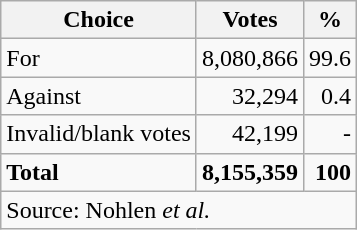<table class=wikitable style=text-align:right>
<tr>
<th>Choice</th>
<th>Votes</th>
<th>%</th>
</tr>
<tr>
<td align=left>For</td>
<td>8,080,866</td>
<td>99.6</td>
</tr>
<tr>
<td align=left>Against</td>
<td>32,294</td>
<td>0.4</td>
</tr>
<tr>
<td align=left>Invalid/blank votes</td>
<td>42,199</td>
<td>-</td>
</tr>
<tr>
<td align=left><strong>Total</strong></td>
<td><strong>8,155,359</strong></td>
<td><strong>100</strong></td>
</tr>
<tr>
<td colspan=3 align=left>Source: Nohlen <em>et al.</em></td>
</tr>
</table>
